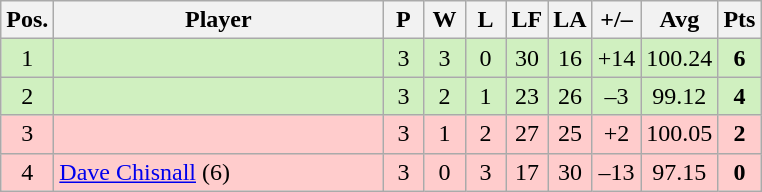<table class="wikitable" style="text-align:center; margin: 1em auto 1em auto, align:left">
<tr>
<th width=20>Pos.</th>
<th width=212>Player</th>
<th width=20>P</th>
<th width=20>W</th>
<th width=20>L</th>
<th width=20>LF</th>
<th width=20>LA</th>
<th width=25>+/–</th>
<th width=25>Avg</th>
<th width=20>Pts</th>
</tr>
<tr style="background:#D0F0C0;">
<td>1</td>
<td align=left></td>
<td>3</td>
<td>3</td>
<td>0</td>
<td>30</td>
<td>16</td>
<td>+14</td>
<td>100.24</td>
<td><strong>6</strong></td>
</tr>
<tr style="background:#D0F0C0;">
<td>2</td>
<td align=left></td>
<td>3</td>
<td>2</td>
<td>1</td>
<td>23</td>
<td>26</td>
<td>–3</td>
<td>99.12</td>
<td><strong>4</strong></td>
</tr>
<tr style="background:#FFCCCC;">
<td>3</td>
<td align=left></td>
<td>3</td>
<td>1</td>
<td>2</td>
<td>27</td>
<td>25</td>
<td>+2</td>
<td>100.05</td>
<td><strong>2</strong></td>
</tr>
<tr style="background:#FFCCCC;">
<td>4</td>
<td align=left> <a href='#'>Dave Chisnall</a> (6)</td>
<td>3</td>
<td>0</td>
<td>3</td>
<td>17</td>
<td>30</td>
<td>–13</td>
<td>97.15</td>
<td><strong>0</strong></td>
</tr>
</table>
